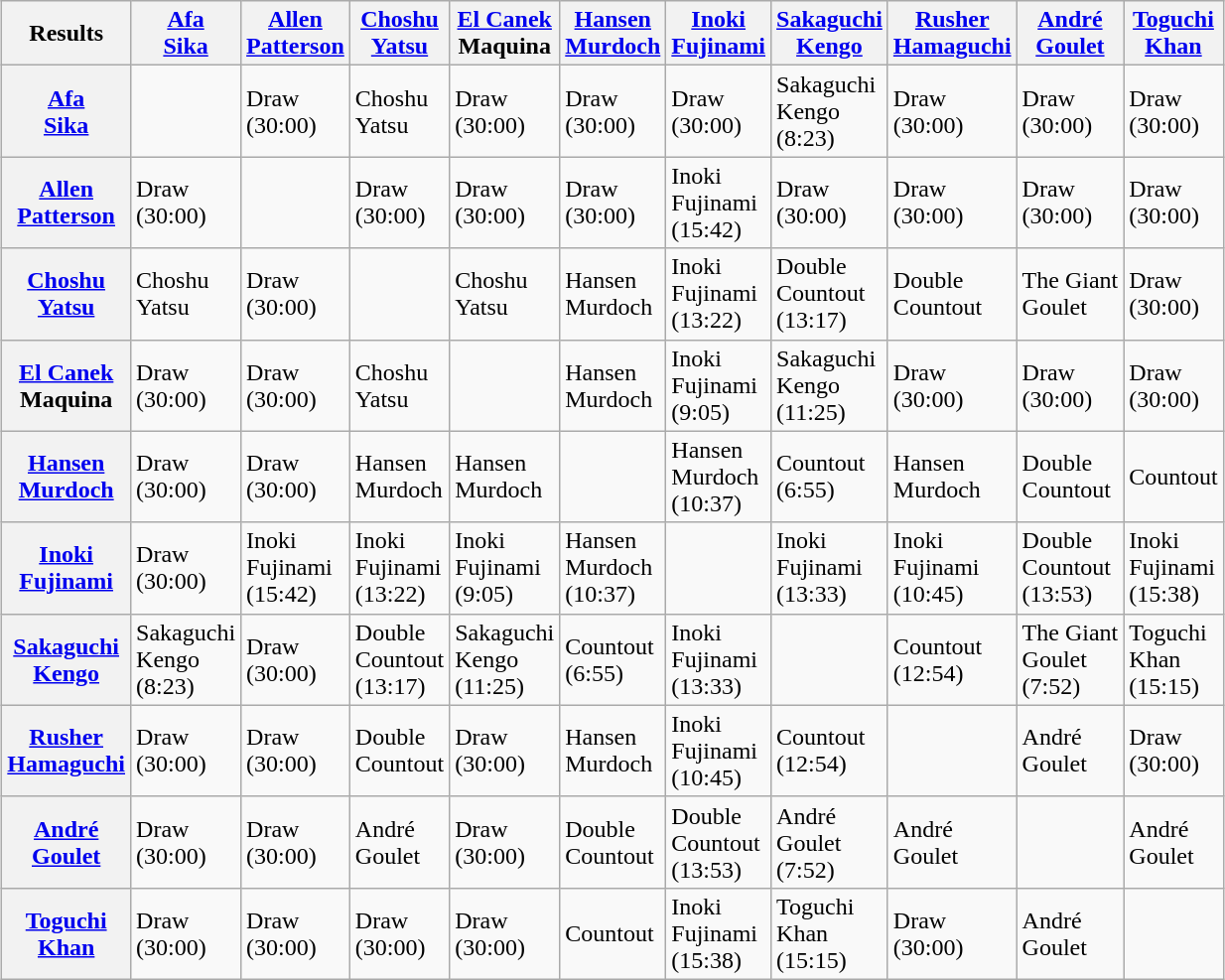<table class="wikitable" style="margin: 1em auto 1em auto">
<tr>
<th>Results</th>
<th><a href='#'>Afa</a><br><a href='#'>Sika</a></th>
<th><a href='#'>Allen</a><br><a href='#'>Patterson</a></th>
<th><a href='#'>Choshu</a><br><a href='#'>Yatsu</a></th>
<th><a href='#'>El Canek</a><br>Maquina</th>
<th><a href='#'>Hansen</a><br><a href='#'>Murdoch</a></th>
<th><a href='#'>Inoki</a><br><a href='#'>Fujinami</a></th>
<th><a href='#'>Sakaguchi</a><br><a href='#'>Kengo</a></th>
<th><a href='#'>Rusher</a><br><a href='#'>Hamaguchi</a></th>
<th><a href='#'>André</a><br><a href='#'>Goulet</a></th>
<th><a href='#'>Toguchi</a><br><a href='#'>Khan</a></th>
</tr>
<tr>
<th><a href='#'>Afa</a><br><a href='#'>Sika</a></th>
<td></td>
<td>Draw<br>(30:00)</td>
<td>Choshu<br>Yatsu</td>
<td>Draw<br>(30:00)</td>
<td>Draw<br>(30:00)</td>
<td>Draw<br>(30:00)</td>
<td>Sakaguchi<br>Kengo<br>(8:23)</td>
<td>Draw<br>(30:00)</td>
<td>Draw<br>(30:00)</td>
<td>Draw<br>(30:00)</td>
</tr>
<tr>
<th><a href='#'>Allen</a><br><a href='#'>Patterson</a></th>
<td>Draw<br>(30:00)</td>
<td></td>
<td>Draw<br>(30:00)</td>
<td>Draw<br>(30:00)</td>
<td>Draw<br>(30:00)</td>
<td>Inoki<br>Fujinami<br>(15:42)</td>
<td>Draw<br>(30:00)</td>
<td>Draw<br>(30:00)</td>
<td>Draw<br>(30:00)</td>
<td>Draw<br>(30:00)</td>
</tr>
<tr>
<th><a href='#'>Choshu</a><br><a href='#'>Yatsu</a></th>
<td>Choshu<br>Yatsu</td>
<td>Draw<br>(30:00)</td>
<td></td>
<td>Choshu<br>Yatsu</td>
<td>Hansen<br>Murdoch</td>
<td>Inoki<br>Fujinami<br>(13:22)</td>
<td>Double<br>Countout<br>(13:17)</td>
<td>Double<br>Countout</td>
<td>The Giant<br>Goulet</td>
<td>Draw<br>(30:00)</td>
</tr>
<tr>
<th><a href='#'>El Canek</a><br>Maquina</th>
<td>Draw<br>(30:00)</td>
<td>Draw<br>(30:00)</td>
<td>Choshu<br>Yatsu</td>
<td></td>
<td>Hansen<br>Murdoch</td>
<td>Inoki<br>Fujinami<br>(9:05)</td>
<td>Sakaguchi<br>Kengo<br>(11:25)</td>
<td>Draw<br>(30:00)</td>
<td>Draw<br>(30:00)</td>
<td>Draw<br>(30:00)</td>
</tr>
<tr>
<th><a href='#'>Hansen</a><br><a href='#'>Murdoch</a></th>
<td>Draw<br>(30:00)</td>
<td>Draw<br>(30:00)</td>
<td>Hansen<br>Murdoch</td>
<td>Hansen<br>Murdoch</td>
<td></td>
<td>Hansen<br>Murdoch<br>(10:37)</td>
<td>Countout<br>(6:55)</td>
<td>Hansen<br>Murdoch</td>
<td>Double<br>Countout</td>
<td>Countout<br></td>
</tr>
<tr>
<th><a href='#'>Inoki</a><br><a href='#'>Fujinami</a></th>
<td>Draw<br>(30:00)</td>
<td>Inoki<br>Fujinami<br>(15:42)</td>
<td>Inoki<br>Fujinami<br>(13:22)</td>
<td>Inoki<br>Fujinami<br>(9:05)</td>
<td>Hansen<br>Murdoch<br>(10:37)</td>
<td></td>
<td>Inoki<br>Fujinami<br>(13:33)</td>
<td>Inoki<br>Fujinami<br>(10:45)</td>
<td>Double<br>Countout<br>(13:53)</td>
<td>Inoki<br>Fujinami<br>(15:38)</td>
</tr>
<tr>
<th><a href='#'>Sakaguchi</a><br><a href='#'>Kengo</a></th>
<td>Sakaguchi<br>Kengo<br>(8:23)</td>
<td>Draw<br>(30:00)</td>
<td>Double<br>Countout<br>(13:17)</td>
<td>Sakaguchi<br>Kengo<br>(11:25)</td>
<td>Countout<br>(6:55)</td>
<td>Inoki<br>Fujinami<br>(13:33)</td>
<td></td>
<td>Countout<br>(12:54)</td>
<td>The Giant<br>Goulet<br>(7:52)</td>
<td>Toguchi<br>Khan<br>(15:15)</td>
</tr>
<tr>
<th><a href='#'>Rusher</a><br><a href='#'>Hamaguchi</a></th>
<td>Draw<br>(30:00)</td>
<td>Draw<br>(30:00)</td>
<td>Double<br>Countout</td>
<td>Draw<br>(30:00)</td>
<td>Hansen<br>Murdoch</td>
<td>Inoki<br>Fujinami<br>(10:45)</td>
<td>Countout<br>(12:54)</td>
<td></td>
<td>André<br>Goulet</td>
<td>Draw<br>(30:00)</td>
</tr>
<tr>
<th><a href='#'>André</a><br><a href='#'>Goulet</a></th>
<td>Draw<br>(30:00)</td>
<td>Draw<br>(30:00)</td>
<td>André<br>Goulet</td>
<td>Draw<br>(30:00)</td>
<td>Double<br>Countout</td>
<td>Double<br>Countout<br>(13:53)</td>
<td>André<br>Goulet<br>(7:52)</td>
<td>André<br>Goulet</td>
<td></td>
<td>André<br>Goulet</td>
</tr>
<tr>
<th><a href='#'>Toguchi</a><br><a href='#'>Khan</a></th>
<td>Draw<br>(30:00)</td>
<td>Draw<br>(30:00)</td>
<td>Draw<br>(30:00)</td>
<td>Draw<br>(30:00)</td>
<td>Countout<br></td>
<td>Inoki<br>Fujinami<br>(15:38)</td>
<td>Toguchi<br>Khan<br>(15:15)</td>
<td>Draw<br>(30:00)</td>
<td>André<br>Goulet</td>
<td></td>
</tr>
</table>
